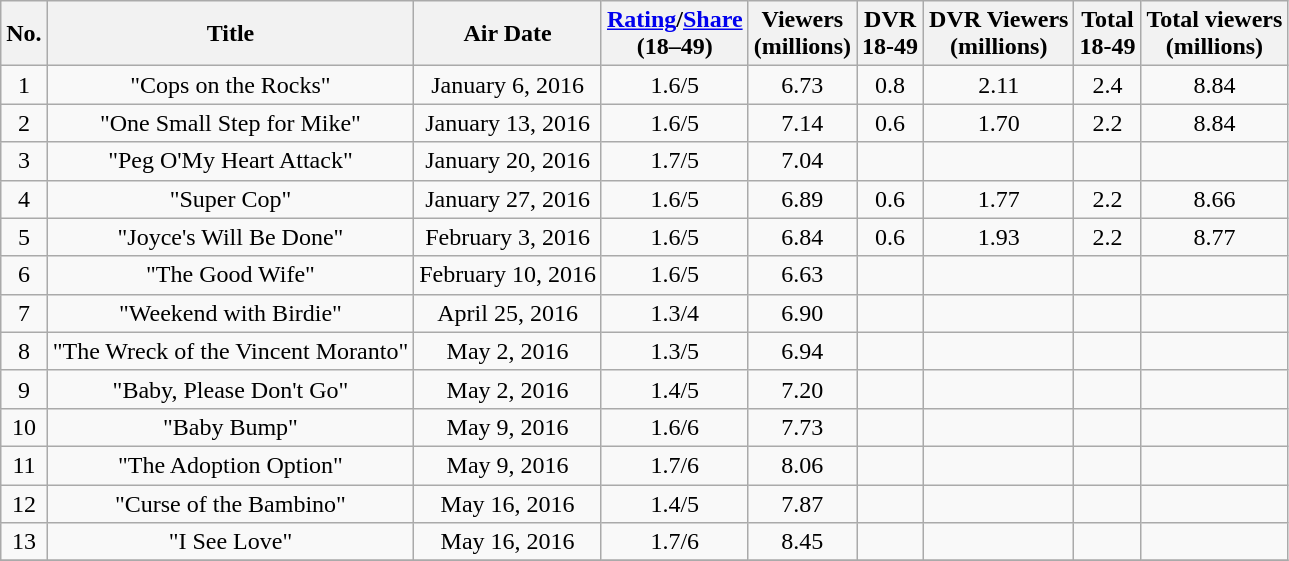<table class="wikitable" style="text-align:center">
<tr ">
<th>No.</th>
<th>Title</th>
<th>Air Date</th>
<th><a href='#'>Rating</a>/<a href='#'>Share</a><br>(18–49)</th>
<th>Viewers<br>(millions)</th>
<th>DVR<br>18-49</th>
<th>DVR Viewers<br>(millions)</th>
<th>Total<br>18-49</th>
<th>Total viewers<br>(millions)</th>
</tr>
<tr>
<td style="text-align:center;">1</td>
<td>"Cops on the Rocks"</td>
<td>January 6, 2016</td>
<td>1.6/5</td>
<td>6.73</td>
<td>0.8</td>
<td>2.11</td>
<td>2.4</td>
<td>8.84</td>
</tr>
<tr>
<td style="text-align:center;">2</td>
<td>"One Small Step for Mike"</td>
<td>January 13, 2016</td>
<td>1.6/5</td>
<td>7.14</td>
<td>0.6</td>
<td>1.70</td>
<td>2.2</td>
<td>8.84</td>
</tr>
<tr>
<td style="text-align:center;">3</td>
<td>"Peg O'My Heart Attack"</td>
<td>January 20, 2016</td>
<td>1.7/5</td>
<td>7.04</td>
<td></td>
<td></td>
<td></td>
<td></td>
</tr>
<tr>
<td style="text-align:center;">4</td>
<td>"Super Cop"</td>
<td>January 27, 2016</td>
<td>1.6/5</td>
<td>6.89</td>
<td>0.6</td>
<td>1.77</td>
<td>2.2</td>
<td>8.66</td>
</tr>
<tr>
<td style="text-align:center;">5</td>
<td>"Joyce's Will Be Done"</td>
<td>February 3, 2016</td>
<td>1.6/5</td>
<td>6.84</td>
<td>0.6</td>
<td>1.93</td>
<td>2.2</td>
<td>8.77</td>
</tr>
<tr>
<td style="text-align:center;">6</td>
<td>"The Good Wife"</td>
<td>February 10, 2016</td>
<td>1.6/5</td>
<td>6.63</td>
<td></td>
<td></td>
<td></td>
<td></td>
</tr>
<tr>
<td style="text-align:center;">7</td>
<td>"Weekend with Birdie"</td>
<td>April 25, 2016</td>
<td>1.3/4</td>
<td>6.90</td>
<td></td>
<td></td>
<td></td>
<td></td>
</tr>
<tr>
<td style="text-align:center;">8</td>
<td>"The Wreck of the Vincent Moranto"</td>
<td>May 2, 2016</td>
<td>1.3/5</td>
<td>6.94</td>
<td></td>
<td></td>
<td></td>
<td></td>
</tr>
<tr>
<td style="text-align:center;">9</td>
<td>"Baby, Please Don't Go"</td>
<td>May 2, 2016</td>
<td>1.4/5</td>
<td>7.20</td>
<td></td>
<td></td>
<td></td>
<td></td>
</tr>
<tr>
<td style="text-align:center;">10</td>
<td>"Baby Bump"</td>
<td>May 9, 2016</td>
<td>1.6/6</td>
<td>7.73</td>
<td></td>
<td></td>
<td></td>
<td></td>
</tr>
<tr>
<td style="text-align:center;">11</td>
<td>"The Adoption Option"</td>
<td>May 9, 2016</td>
<td>1.7/6</td>
<td>8.06</td>
<td></td>
<td></td>
<td></td>
<td></td>
</tr>
<tr>
<td style="text-align:center;">12</td>
<td>"Curse of the Bambino"</td>
<td>May 16, 2016</td>
<td>1.4/5</td>
<td>7.87</td>
<td></td>
<td></td>
<td></td>
<td></td>
</tr>
<tr>
<td style="text-align:center;">13</td>
<td>"I See Love"</td>
<td>May 16, 2016</td>
<td>1.7/6</td>
<td>8.45</td>
<td></td>
<td></td>
<td></td>
<td></td>
</tr>
<tr>
</tr>
</table>
